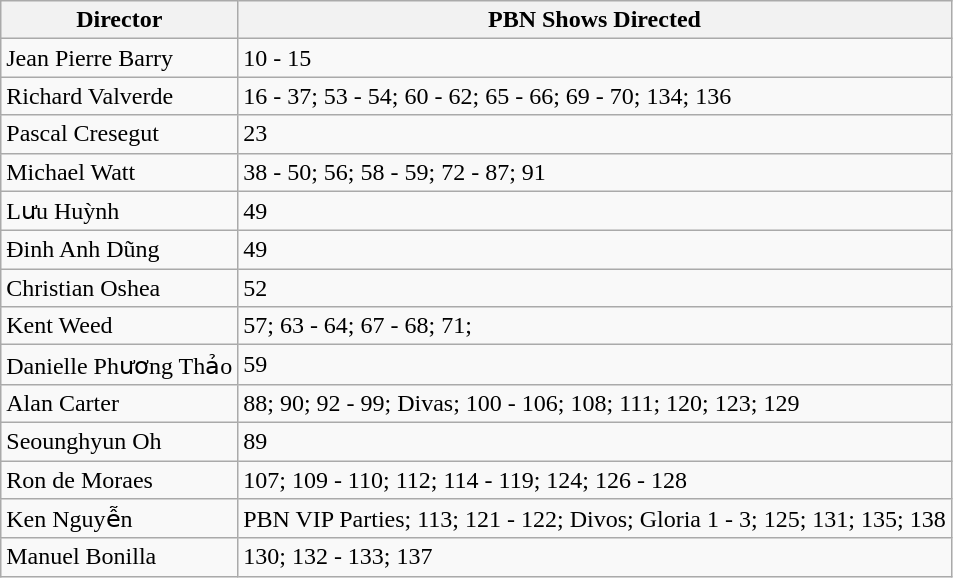<table class="wikitable sortable">
<tr>
<th>Director</th>
<th>PBN Shows Directed</th>
</tr>
<tr>
<td>Jean Pierre Barry</td>
<td>10 - 15</td>
</tr>
<tr>
<td>Richard Valverde</td>
<td>16 - 37; 53 - 54; 60 - 62; 65 - 66; 69 - 70; 134; 136</td>
</tr>
<tr>
<td>Pascal Cresegut</td>
<td>23</td>
</tr>
<tr>
<td>Michael Watt</td>
<td>38 - 50; 56; 58 - 59; 72 - 87; 91</td>
</tr>
<tr>
<td>Lưu Huỳnh</td>
<td>49</td>
</tr>
<tr>
<td>Đinh Anh Dũng</td>
<td>49</td>
</tr>
<tr>
<td>Christian Oshea</td>
<td>52</td>
</tr>
<tr>
<td>Kent Weed</td>
<td>57; 63 - 64; 67 - 68; 71;</td>
</tr>
<tr>
<td>Danielle Phương Thảo</td>
<td>59</td>
</tr>
<tr>
<td>Alan Carter</td>
<td>88; 90; 92 - 99; Divas; 100 - 106; 108; 111; 120; 123; 129</td>
</tr>
<tr>
<td>Seounghyun Oh</td>
<td>89</td>
</tr>
<tr>
<td>Ron de Moraes</td>
<td>107; 109 - 110; 112; 114 - 119; 124; 126 - 128</td>
</tr>
<tr>
<td>Ken Nguyễn</td>
<td>PBN VIP Parties; 113; 121 - 122; Divos; Gloria 1 - 3; 125; 131; 135; 138</td>
</tr>
<tr>
<td>Manuel Bonilla</td>
<td>130; 132 - 133; 137</td>
</tr>
</table>
